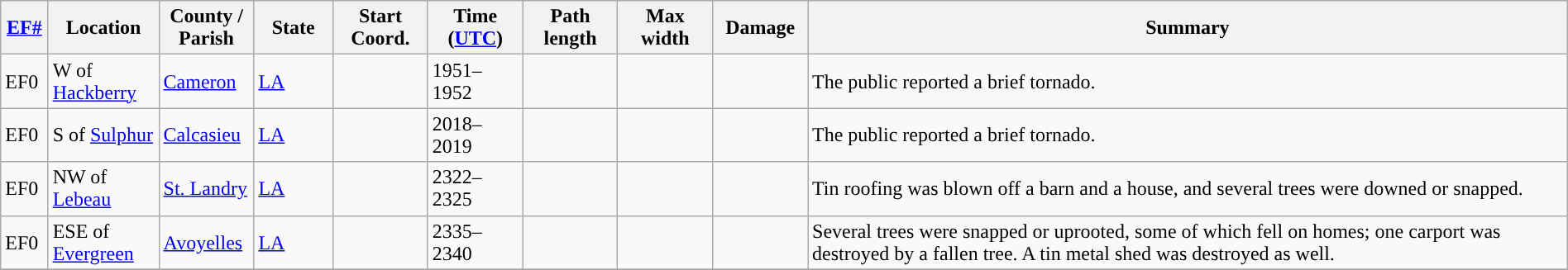<table class="wikitable sortable" style="width:100%;">
<tr>
<th scope="col" width="3%" align="center"><a href='#'>EF#</a></th>
<th scope="col" width="7%" align="center" class="unsortable">Location</th>
<th scope="col" width="6%" align="center" class="unsortable">County / Parish</th>
<th scope="col" width="5%" align="center">State</th>
<th scope="col" width="6%" align="center">Start Coord.</th>
<th scope="col" width="6%" align="center">Time (<a href='#'>UTC</a>)</th>
<th scope="col" width="6%" align="center">Path length</th>
<th scope="col" width="6%" align="center">Max width</th>
<th scope="col" width="6%" align="center">Damage</th>
<th scope="col" width="48%" class="unsortable" align="center">Summary</th>
</tr>
<tr>
<td>EF0</td>
<td>W of <a href='#'>Hackberry</a></td>
<td><a href='#'>Cameron</a></td>
<td><a href='#'>LA</a></td>
<td></td>
<td>1951–1952</td>
<td></td>
<td></td>
<td></td>
<td>The public reported a brief tornado.</td>
</tr>
<tr>
<td>EF0</td>
<td>S of <a href='#'>Sulphur</a></td>
<td><a href='#'>Calcasieu</a></td>
<td><a href='#'>LA</a></td>
<td></td>
<td>2018–2019</td>
<td></td>
<td></td>
<td></td>
<td>The public reported a brief tornado.</td>
</tr>
<tr>
<td>EF0</td>
<td>NW of <a href='#'>Lebeau</a></td>
<td><a href='#'>St. Landry</a></td>
<td><a href='#'>LA</a></td>
<td></td>
<td>2322–2325</td>
<td></td>
<td></td>
<td></td>
<td>Tin roofing was blown off a barn and a house, and several trees were downed or snapped.</td>
</tr>
<tr>
<td>EF0</td>
<td>ESE of <a href='#'>Evergreen</a></td>
<td><a href='#'>Avoyelles</a></td>
<td><a href='#'>LA</a></td>
<td></td>
<td>2335–2340</td>
<td></td>
<td></td>
<td></td>
<td>Several trees were snapped or uprooted, some of which fell on homes; one carport was destroyed by a fallen tree. A tin metal shed was destroyed as well.</td>
</tr>
<tr>
</tr>
</table>
